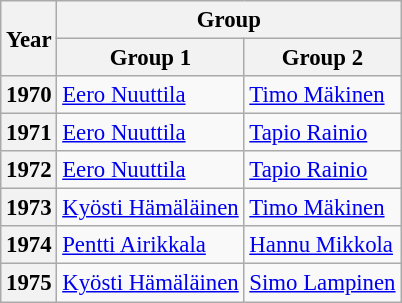<table class="wikitable" style="font-size: 95%">
<tr>
<th rowspan="2">Year</th>
<th colspan="2">Group</th>
</tr>
<tr>
<th>Group 1</th>
<th>Group 2</th>
</tr>
<tr>
<th>1970</th>
<td><a href='#'>Eero Nuuttila</a></td>
<td><a href='#'>Timo Mäkinen</a></td>
</tr>
<tr>
<th>1971</th>
<td><a href='#'>Eero Nuuttila</a></td>
<td><a href='#'>Tapio Rainio</a></td>
</tr>
<tr>
<th>1972</th>
<td><a href='#'>Eero Nuuttila</a></td>
<td><a href='#'>Tapio Rainio</a></td>
</tr>
<tr>
<th>1973</th>
<td><a href='#'>Kyösti Hämäläinen</a></td>
<td><a href='#'>Timo Mäkinen</a></td>
</tr>
<tr>
<th>1974</th>
<td><a href='#'>Pentti Airikkala</a></td>
<td><a href='#'>Hannu Mikkola</a></td>
</tr>
<tr>
<th>1975</th>
<td><a href='#'>Kyösti Hämäläinen</a></td>
<td><a href='#'>Simo Lampinen</a></td>
</tr>
</table>
